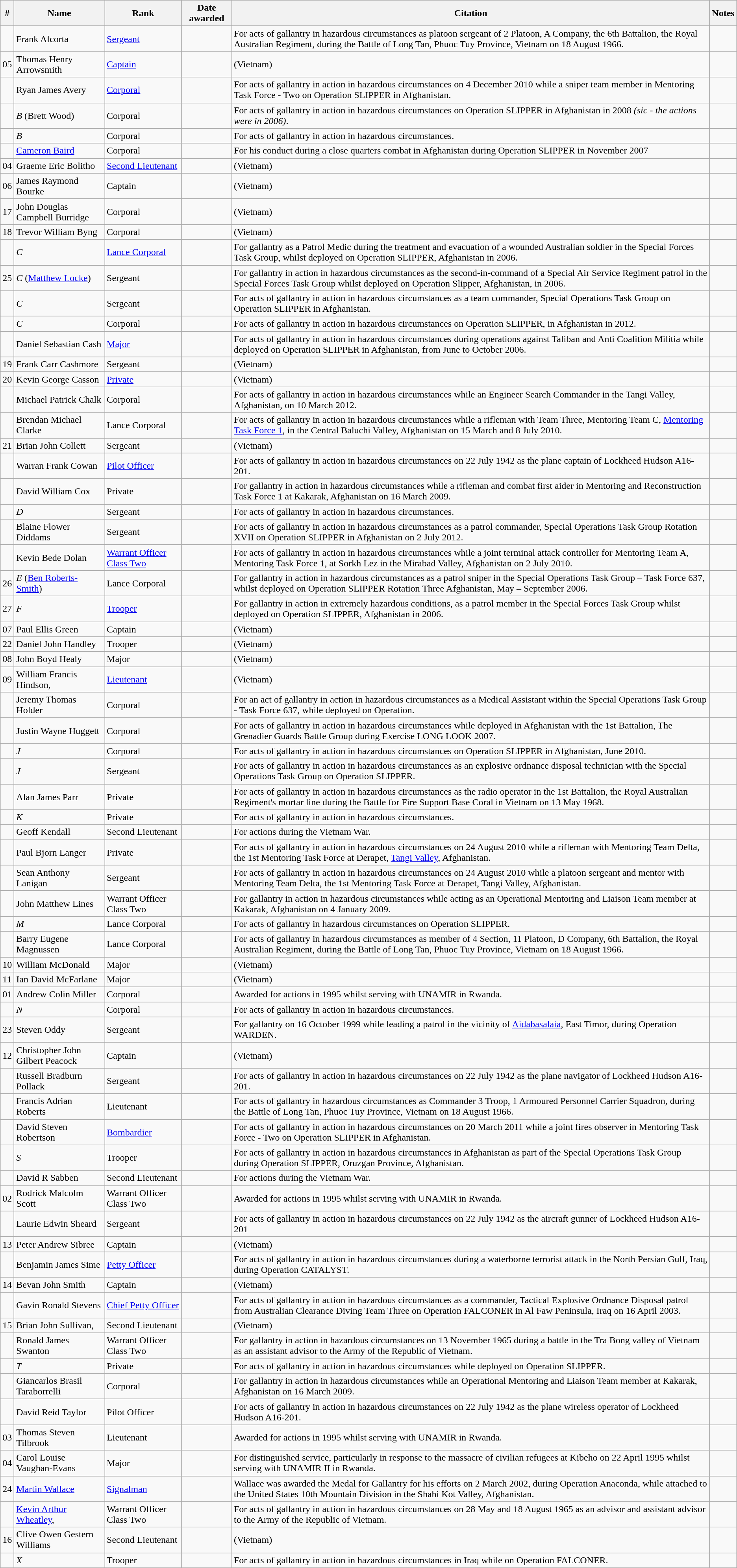<table class="wikitable sortable">
<tr>
<th>#</th>
<th>Name</th>
<th>Rank</th>
<th>Date awarded</th>
<th>Citation</th>
<th>Notes</th>
</tr>
<tr>
<td></td>
<td>Frank Alcorta</td>
<td><a href='#'>Sergeant</a></td>
<td></td>
<td>For acts of gallantry in hazardous circumstances as platoon sergeant of 2 Platoon, A Company, the 6th Battalion, the Royal Australian Regiment, during the Battle of Long Tan, Phuoc Tuy Province, Vietnam on 18 August 1966.</td>
<td></td>
</tr>
<tr>
<td>05</td>
<td>Thomas Henry Arrowsmith</td>
<td><a href='#'>Captain</a></td>
<td></td>
<td>(Vietnam)</td>
<td></td>
</tr>
<tr>
<td></td>
<td>Ryan James Avery</td>
<td><a href='#'>Corporal</a></td>
<td></td>
<td>For acts of gallantry in action in hazardous circumstances on 4 December 2010 while a sniper team member in Mentoring Task Force - Two on Operation SLIPPER in Afghanistan.</td>
<td></td>
</tr>
<tr>
<td></td>
<td><em>B</em> (Brett Wood)</td>
<td>Corporal</td>
<td></td>
<td>For acts of gallantry in action in hazardous circumstances on Operation SLIPPER in Afghanistan in 2008 <em>(sic - the actions were in 2006)</em>.</td>
<td></td>
</tr>
<tr>
<td></td>
<td><em>B</em></td>
<td>Corporal</td>
<td></td>
<td>For acts of gallantry in action in hazardous circumstances.</td>
<td></td>
</tr>
<tr>
<td></td>
<td><a href='#'>Cameron Baird</a></td>
<td>Corporal</td>
<td></td>
<td>For his conduct during a close quarters combat in Afghanistan during Operation SLIPPER in November 2007</td>
<td></td>
</tr>
<tr>
<td>04</td>
<td>Graeme Eric Bolitho</td>
<td><a href='#'>Second Lieutenant</a></td>
<td></td>
<td>(Vietnam)</td>
<td></td>
</tr>
<tr>
<td>06</td>
<td>James Raymond Bourke</td>
<td>Captain</td>
<td></td>
<td>(Vietnam)</td>
<td></td>
</tr>
<tr>
<td>17</td>
<td>John Douglas Campbell Burridge</td>
<td>Corporal</td>
<td></td>
<td>(Vietnam)</td>
<td></td>
</tr>
<tr>
<td>18</td>
<td>Trevor William Byng</td>
<td>Corporal</td>
<td></td>
<td>(Vietnam)</td>
<td></td>
</tr>
<tr>
<td></td>
<td><em>C</em></td>
<td><a href='#'>Lance Corporal</a></td>
<td></td>
<td>For gallantry as a Patrol Medic during the treatment and evacuation of a wounded Australian soldier in the Special Forces Task Group, whilst deployed on Operation SLIPPER, Afghanistan in 2006.</td>
<td></td>
</tr>
<tr>
<td>25</td>
<td><em>C</em> (<a href='#'>Matthew Locke</a>)</td>
<td>Sergeant</td>
<td></td>
<td>For gallantry in action in hazardous circumstances as the second-in-command of a Special Air Service Regiment patrol in the Special Forces Task Group whilst deployed on Operation Slipper, Afghanistan, in 2006.</td>
<td></td>
</tr>
<tr>
<td></td>
<td><em>C</em></td>
<td>Sergeant</td>
<td></td>
<td>For acts of gallantry in action in hazardous circumstances as a team commander, Special Operations Task Group on Operation SLIPPER in Afghanistan.</td>
<td></td>
</tr>
<tr>
<td></td>
<td><em>C</em></td>
<td>Corporal</td>
<td></td>
<td>For acts of gallantry in action in hazardous circumstances on Operation SLIPPER, in Afghanistan in 2012.</td>
<td></td>
</tr>
<tr>
<td></td>
<td>Daniel Sebastian Cash</td>
<td><a href='#'>Major</a></td>
<td></td>
<td>For acts of gallantry in action in hazardous circumstances during operations against Taliban and Anti Coalition Militia while deployed on Operation SLIPPER in Afghanistan, from June to October 2006.</td>
<td></td>
</tr>
<tr>
<td>19</td>
<td>Frank Carr Cashmore</td>
<td>Sergeant</td>
<td></td>
<td>(Vietnam)</td>
<td></td>
</tr>
<tr>
<td>20</td>
<td>Kevin George Casson</td>
<td><a href='#'>Private</a></td>
<td></td>
<td>(Vietnam)</td>
<td></td>
</tr>
<tr>
<td></td>
<td>Michael Patrick Chalk</td>
<td>Corporal</td>
<td></td>
<td>For acts of gallantry in action in hazardous circumstances while an Engineer Search Commander in the Tangi Valley, Afghanistan, on 10 March 2012.</td>
<td></td>
</tr>
<tr>
<td></td>
<td>Brendan Michael Clarke</td>
<td>Lance Corporal</td>
<td></td>
<td>For acts of gallantry in action in hazardous circumstances while a rifleman with Team Three, Mentoring Team C, <a href='#'>Mentoring Task Force 1</a>, in the Central Baluchi Valley, Afghanistan on 15 March and 8 July 2010.</td>
<td></td>
</tr>
<tr>
<td>21</td>
<td>Brian John Collett</td>
<td>Sergeant</td>
<td></td>
<td>(Vietnam)</td>
<td></td>
</tr>
<tr>
<td></td>
<td>Warran Frank Cowan</td>
<td><a href='#'>Pilot Officer</a></td>
<td></td>
<td>For acts of gallantry in action in hazardous circumstances on 22 July 1942 as the plane captain of Lockheed Hudson A16-201.</td>
<td></td>
</tr>
<tr>
<td></td>
<td>David William Cox</td>
<td>Private</td>
<td></td>
<td>For gallantry in action in hazardous circumstances while a rifleman and combat first aider in Mentoring and Reconstruction Task Force 1 at Kakarak, Afghanistan on 16 March 2009.</td>
<td></td>
</tr>
<tr>
<td></td>
<td><em>D</em></td>
<td>Sergeant</td>
<td></td>
<td>For acts of gallantry in action in hazardous circumstances.</td>
<td></td>
</tr>
<tr>
<td></td>
<td>Blaine Flower Diddams</td>
<td>Sergeant</td>
<td></td>
<td>For acts of gallantry in action in hazardous circumstances as a patrol commander, Special Operations Task Group Rotation XVII on Operation SLIPPER in Afghanistan on 2 July 2012.</td>
<td></td>
</tr>
<tr>
<td></td>
<td>Kevin Bede Dolan</td>
<td><a href='#'>Warrant Officer Class Two</a></td>
<td></td>
<td>For acts of gallantry in action in hazardous circumstances while a joint terminal attack controller for Mentoring Team A, Mentoring Task Force 1, at Sorkh Lez in the Mirabad Valley, Afghanistan on 2 July 2010.</td>
<td></td>
</tr>
<tr>
<td>26</td>
<td><em>E</em> (<a href='#'>Ben Roberts-Smith</a>)</td>
<td>Lance Corporal</td>
<td></td>
<td>For gallantry in action in hazardous circumstances as a patrol sniper in the Special Operations Task Group – Task Force 637, whilst deployed on Operation SLIPPER Rotation Three Afghanistan, May – September 2006.</td>
<td></td>
</tr>
<tr>
<td>27</td>
<td><em>F</em></td>
<td><a href='#'>Trooper</a></td>
<td></td>
<td>For gallantry in action in extremely hazardous conditions, as a patrol member in the Special Forces Task Group whilst deployed on Operation SLIPPER, Afghanistan in 2006.</td>
<td></td>
</tr>
<tr>
<td>07</td>
<td>Paul Ellis Green</td>
<td>Captain</td>
<td></td>
<td>(Vietnam)</td>
<td></td>
</tr>
<tr>
<td>22</td>
<td>Daniel John Handley</td>
<td>Trooper</td>
<td></td>
<td>(Vietnam)</td>
<td></td>
</tr>
<tr>
<td>08</td>
<td>John Boyd Healy</td>
<td>Major</td>
<td></td>
<td>(Vietnam)</td>
<td></td>
</tr>
<tr>
<td>09</td>
<td>William Francis Hindson, </td>
<td><a href='#'>Lieutenant</a></td>
<td></td>
<td>(Vietnam)</td>
<td></td>
</tr>
<tr>
<td></td>
<td>Jeremy Thomas Holder</td>
<td>Corporal</td>
<td></td>
<td>For an act of gallantry in action in hazardous circumstances as a Medical Assistant within the Special Operations Task Group - Task Force 637, while deployed on Operation.</td>
<td></td>
</tr>
<tr>
<td></td>
<td>Justin Wayne Huggett</td>
<td>Corporal</td>
<td></td>
<td>For acts of gallantry in action in hazardous circumstances while deployed in Afghanistan with the 1st Battalion, The Grenadier Guards Battle Group during Exercise LONG LOOK 2007.</td>
<td></td>
</tr>
<tr>
<td></td>
<td><em>J</em></td>
<td>Corporal</td>
<td></td>
<td>For acts of gallantry in action in hazardous circumstances on Operation SLIPPER in Afghanistan, June 2010.</td>
<td></td>
</tr>
<tr>
<td></td>
<td><em>J</em></td>
<td>Sergeant</td>
<td></td>
<td>For acts of gallantry in action in hazardous circumstances as an explosive ordnance disposal technician with the Special Operations Task Group on Operation SLIPPER.</td>
<td></td>
</tr>
<tr>
<td></td>
<td>Alan James Parr</td>
<td>Private</td>
<td></td>
<td>For acts of gallantry in action in hazardous circumstances as the radio operator in the 1st Battalion, the Royal Australian Regiment's mortar line during the Battle for Fire Support Base Coral in Vietnam on 13 May 1968.</td>
<td></td>
</tr>
<tr>
<td></td>
<td><em>K</em></td>
<td>Private</td>
<td></td>
<td>For acts of gallantry in action in hazardous circumstances.</td>
<td></td>
</tr>
<tr>
<td></td>
<td>Geoff Kendall</td>
<td>Second Lieutenant</td>
<td></td>
<td>For actions during the Vietnam War.</td>
<td></td>
</tr>
<tr>
<td></td>
<td>Paul Bjorn Langer</td>
<td>Private</td>
<td></td>
<td>For acts of gallantry in action in hazardous circumstances on 24 August 2010 while a rifleman with Mentoring Team Delta, the 1st Mentoring Task Force at Derapet, <a href='#'>Tangi Valley</a>, Afghanistan.</td>
<td></td>
</tr>
<tr>
<td></td>
<td>Sean Anthony Lanigan</td>
<td>Sergeant</td>
<td></td>
<td>For acts of gallantry in action in hazardous circumstances on 24 August 2010 while a platoon sergeant and mentor with Mentoring Team Delta, the 1st Mentoring Task Force at Derapet, Tangi Valley, Afghanistan.</td>
<td></td>
</tr>
<tr>
<td></td>
<td>John Matthew Lines</td>
<td>Warrant Officer Class Two</td>
<td></td>
<td>For gallantry in action in hazardous circumstances while acting as an Operational Mentoring and Liaison Team member at Kakarak, Afghanistan on 4 January 2009.</td>
<td></td>
</tr>
<tr>
<td></td>
<td><em>M</em></td>
<td>Lance Corporal</td>
<td></td>
<td>For acts of gallantry in hazardous circumstances on Operation SLIPPER.</td>
<td></td>
</tr>
<tr>
<td></td>
<td>Barry Eugene Magnussen</td>
<td>Lance Corporal</td>
<td></td>
<td>For acts of gallantry in hazardous circumstances as member of 4 Section, 11 Platoon, D Company, 6th Battalion, the Royal Australian Regiment, during the Battle of Long Tan, Phuoc Tuy Province, Vietnam on 18 August 1966.</td>
<td></td>
</tr>
<tr>
<td>10</td>
<td>William McDonald</td>
<td>Major</td>
<td></td>
<td>(Vietnam)</td>
<td></td>
</tr>
<tr>
<td>11</td>
<td>Ian David McFarlane</td>
<td>Major</td>
<td></td>
<td>(Vietnam)</td>
<td></td>
</tr>
<tr>
<td>01</td>
<td>Andrew Colin Miller</td>
<td>Corporal</td>
<td></td>
<td>Awarded for actions in 1995 whilst serving with UNAMIR in Rwanda.</td>
<td></td>
</tr>
<tr>
<td></td>
<td><em>N</em></td>
<td>Corporal</td>
<td></td>
<td>For acts of gallantry in action in hazardous circumstances.</td>
<td></td>
</tr>
<tr>
<td>23</td>
<td>Steven Oddy</td>
<td>Sergeant</td>
<td></td>
<td>For gallantry on 16 October 1999 while leading a patrol in the vicinity of <a href='#'>Aidabasalaia</a>, East Timor, during Operation WARDEN.</td>
<td></td>
</tr>
<tr>
<td>12</td>
<td>Christopher John Gilbert Peacock</td>
<td>Captain</td>
<td></td>
<td>(Vietnam)</td>
<td></td>
</tr>
<tr>
<td></td>
<td>Russell Bradburn Pollack</td>
<td>Sergeant</td>
<td></td>
<td>For acts of gallantry in action in hazardous circumstances on 22 July 1942 as the plane navigator of Lockheed Hudson A16-201.</td>
<td></td>
</tr>
<tr>
<td></td>
<td>Francis Adrian Roberts</td>
<td>Lieutenant</td>
<td></td>
<td>For acts of gallantry in hazardous circumstances as Commander 3 Troop, 1 Armoured Personnel Carrier Squadron, during the Battle of Long Tan, Phuoc Tuy Province, Vietnam on 18 August 1966.</td>
<td></td>
</tr>
<tr>
<td></td>
<td>David Steven Robertson</td>
<td><a href='#'>Bombardier</a></td>
<td></td>
<td>For acts of gallantry in action in hazardous circumstances on 20 March 2011 while a joint fires observer in Mentoring Task Force - Two on Operation SLIPPER in Afghanistan.</td>
<td></td>
</tr>
<tr>
<td></td>
<td><em>S</em></td>
<td>Trooper</td>
<td></td>
<td>For acts of gallantry in action in hazardous circumstances in Afghanistan as part of the Special Operations Task Group during Operation SLIPPER, Oruzgan Province, Afghanistan.</td>
<td></td>
</tr>
<tr>
<td></td>
<td>David R Sabben</td>
<td>Second Lieutenant</td>
<td></td>
<td>For actions during the Vietnam War.</td>
<td></td>
</tr>
<tr>
<td>02</td>
<td>Rodrick Malcolm Scott</td>
<td>Warrant Officer Class Two</td>
<td></td>
<td>Awarded for actions in 1995 whilst serving with UNAMIR in Rwanda.</td>
<td></td>
</tr>
<tr>
<td></td>
<td>Laurie Edwin Sheard</td>
<td>Sergeant</td>
<td></td>
<td>For acts of gallantry in action in hazardous circumstances on 22 July 1942 as the aircraft gunner of Lockheed Hudson A16-201</td>
<td></td>
</tr>
<tr>
<td>13</td>
<td>Peter Andrew Sibree</td>
<td>Captain</td>
<td></td>
<td>(Vietnam)</td>
<td></td>
</tr>
<tr>
<td></td>
<td>Benjamin James Sime</td>
<td><a href='#'>Petty Officer</a></td>
<td></td>
<td>For acts of gallantry in action in hazardous circumstances during a waterborne terrorist attack in the North Persian Gulf, Iraq, during Operation CATALYST.</td>
<td></td>
</tr>
<tr>
<td>14</td>
<td>Bevan John Smith</td>
<td>Captain</td>
<td></td>
<td>(Vietnam)</td>
<td></td>
</tr>
<tr>
<td></td>
<td>Gavin Ronald Stevens</td>
<td><a href='#'>Chief Petty Officer</a></td>
<td></td>
<td>For acts of gallantry in action in hazardous circumstances as a commander, Tactical Explosive Ordnance Disposal patrol from Australian Clearance Diving Team Three on Operation FALCONER in Al Faw Peninsula, Iraq on 16 April 2003.</td>
<td></td>
</tr>
<tr>
<td>15</td>
<td>Brian John Sullivan, </td>
<td>Second Lieutenant</td>
<td></td>
<td>(Vietnam)</td>
<td></td>
</tr>
<tr>
<td></td>
<td>Ronald James Swanton</td>
<td>Warrant Officer Class Two</td>
<td></td>
<td>For gallantry in action in hazardous circumstances on 13 November 1965 during a battle in the Tra Bong valley of Vietnam as an assistant advisor to the Army of the Republic of Vietnam.</td>
<td></td>
</tr>
<tr>
<td></td>
<td><em>T</em></td>
<td>Private</td>
<td></td>
<td>For acts of gallantry in action in hazardous circumstances while deployed on Operation SLIPPER.</td>
<td></td>
</tr>
<tr>
<td></td>
<td>Giancarlos Brasil Taraborrelli</td>
<td>Corporal</td>
<td></td>
<td>For gallantry in action in hazardous circumstances while an Operational Mentoring and Liaison Team member at Kakarak, Afghanistan on 16 March 2009.</td>
<td></td>
</tr>
<tr>
<td></td>
<td>David Reid Taylor</td>
<td>Pilot Officer</td>
<td></td>
<td>For acts of gallantry in action in hazardous circumstances on 22 July 1942 as the plane wireless operator of Lockheed Hudson A16-201.</td>
<td></td>
</tr>
<tr>
<td>03</td>
<td>Thomas Steven Tilbrook</td>
<td>Lieutenant</td>
<td></td>
<td>Awarded for actions in 1995 whilst serving with UNAMIR in Rwanda.</td>
<td></td>
</tr>
<tr>
<td>04</td>
<td>Carol Louise Vaughan-Evans</td>
<td>Major</td>
<td></td>
<td>For distinguished service, particularly in response to the massacre of civilian refugees at Kibeho on 22 April 1995 whilst serving with UNAMIR II in Rwanda.</td>
<td></td>
</tr>
<tr>
<td>24</td>
<td><a href='#'>Martin Wallace</a></td>
<td><a href='#'>Signalman</a></td>
<td></td>
<td>Wallace was awarded the Medal for Gallantry for his efforts on 2 March 2002, during Operation Anaconda, while attached to the United States 10th Mountain Division in the Shahi Kot Valley, Afghanistan.</td>
<td></td>
</tr>
<tr>
<td></td>
<td><a href='#'>Kevin Arthur Wheatley</a>, </td>
<td>Warrant Officer Class Two</td>
<td></td>
<td>For acts of gallantry in action in hazardous circumstances on 28 May and 18 August 1965 as an advisor and assistant advisor to the Army of the Republic of Vietnam.</td>
<td></td>
</tr>
<tr>
<td>16</td>
<td>Clive Owen Gestern Williams</td>
<td>Second Lieutenant</td>
<td></td>
<td>(Vietnam)</td>
<td></td>
</tr>
<tr>
<td></td>
<td><em>X</em></td>
<td>Trooper</td>
<td></td>
<td>For acts of gallantry in action in hazardous circumstances in Iraq while on Operation FALCONER.</td>
<td></td>
</tr>
</table>
